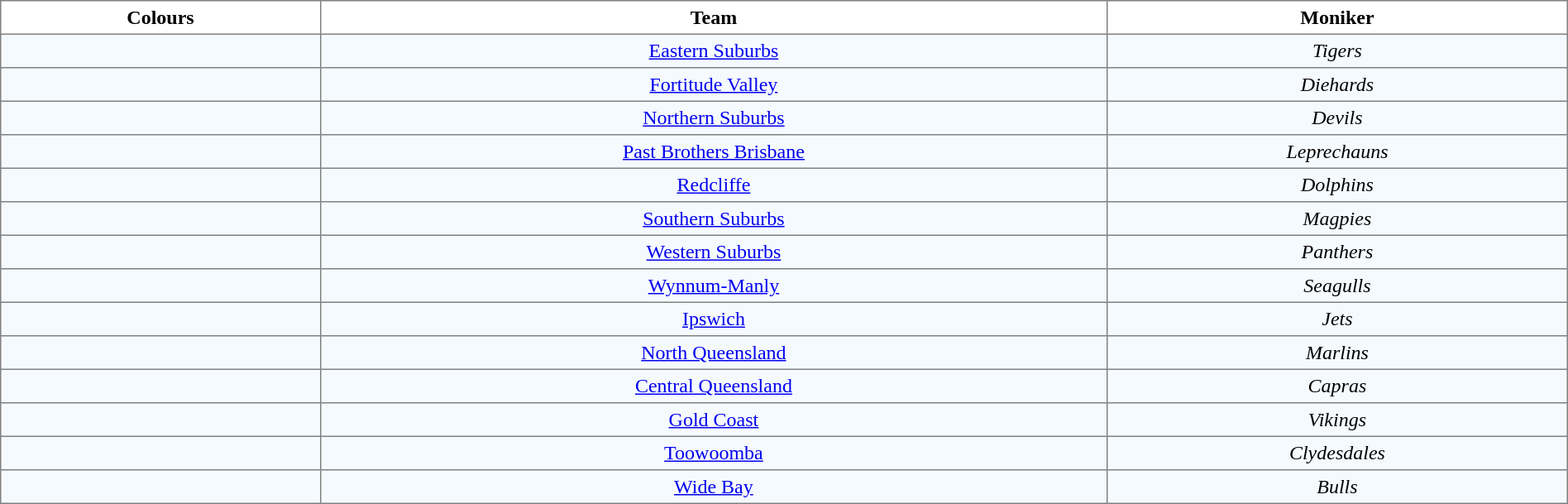<table cellspacing="0" cellpadding="4" border="1" style="border-collapse:collapse; font-size:100%; width:100%;">
<tr>
<th>Colours</th>
<th>Team</th>
<th>Moniker</th>
</tr>
<tr style="text-align:center; background:#f5faff;">
<td align="left"></td>
<td><a href='#'>Eastern Suburbs</a></td>
<td><em>Tigers</em></td>
</tr>
<tr style="text-align:center; background:#f5faff;">
<td align="left"></td>
<td><a href='#'>Fortitude Valley</a></td>
<td><em>Diehards</em></td>
</tr>
<tr style="text-align:center; background:#f5faff;">
<td align="left"></td>
<td><a href='#'>Northern Suburbs</a></td>
<td><em>Devils</em></td>
</tr>
<tr style="text-align:center; background:#f5faff;">
<td align="left"></td>
<td><a href='#'>Past Brothers Brisbane</a></td>
<td><em>Leprechauns</em></td>
</tr>
<tr style="text-align:center; background:#f5faff;">
<td align="left"></td>
<td><a href='#'>Redcliffe</a></td>
<td><em>Dolphins</em></td>
</tr>
<tr style="text-align:center; background:#f5faff;">
<td align="left"></td>
<td><a href='#'>Southern Suburbs</a></td>
<td><em>Magpies</em></td>
</tr>
<tr style="text-align:center; background:#f5faff;">
<td align="left"></td>
<td><a href='#'>Western Suburbs</a></td>
<td><em>Panthers</em></td>
</tr>
<tr style="text-align:center; background:#f5faff;">
<td align="left"></td>
<td><a href='#'>Wynnum-Manly</a></td>
<td><em>Seagulls</em></td>
</tr>
<tr style="text-align:center; background:#f5faff;">
<td align="left"></td>
<td><a href='#'>Ipswich</a></td>
<td><em>Jets</em></td>
</tr>
<tr style="text-align:center; background:#f5faff;">
<td align="left"></td>
<td><a href='#'>North Queensland</a></td>
<td><em>Marlins</em></td>
</tr>
<tr style="text-align:center; background:#f5faff;">
<td align="left"></td>
<td><a href='#'>Central Queensland</a></td>
<td><em>Capras</em></td>
</tr>
<tr style="text-align:center; background:#f5faff;">
<td align="left"></td>
<td><a href='#'>Gold Coast</a></td>
<td><em>Vikings</em></td>
</tr>
<tr style="text-align:center; background:#f5faff;">
<td align="left"></td>
<td><a href='#'>Toowoomba</a></td>
<td><em>Clydesdales</em></td>
</tr>
<tr style="text-align:center; background:#f5faff;">
<td align="left"></td>
<td><a href='#'>Wide Bay</a></td>
<td><em>Bulls</em></td>
</tr>
</table>
